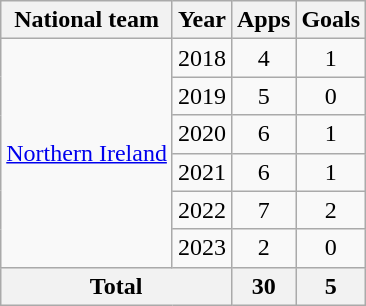<table class=wikitable style="text-align:center">
<tr>
<th>National team</th>
<th>Year</th>
<th>Apps</th>
<th>Goals</th>
</tr>
<tr>
<td rowspan=6><a href='#'>Northern Ireland</a></td>
<td>2018</td>
<td>4</td>
<td>1</td>
</tr>
<tr>
<td>2019</td>
<td>5</td>
<td>0</td>
</tr>
<tr>
<td>2020</td>
<td>6</td>
<td>1</td>
</tr>
<tr>
<td>2021</td>
<td>6</td>
<td>1</td>
</tr>
<tr>
<td>2022</td>
<td>7</td>
<td>2</td>
</tr>
<tr>
<td>2023</td>
<td>2</td>
<td>0</td>
</tr>
<tr>
<th colspan=2>Total</th>
<th>30</th>
<th>5</th>
</tr>
</table>
